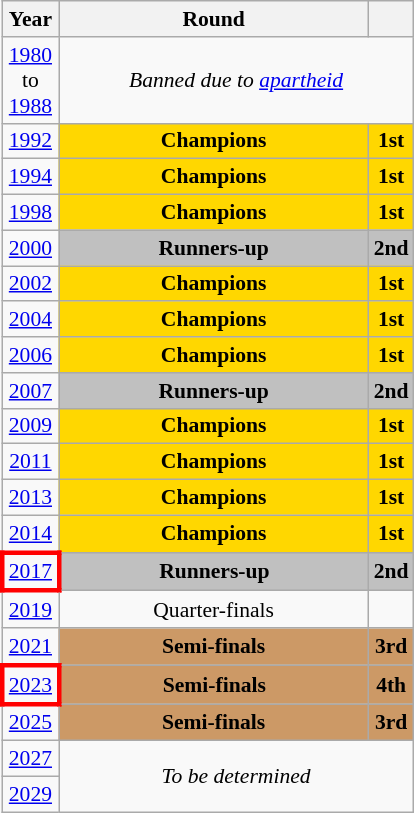<table class="wikitable" style="text-align: center; font-size:90%">
<tr>
<th>Year</th>
<th style="width:200px">Round</th>
<th></th>
</tr>
<tr>
<td><a href='#'>1980</a><br>to<br><a href='#'>1988</a></td>
<td colspan="2"><em>Banned due to <a href='#'>apartheid</a></em></td>
</tr>
<tr>
<td><a href='#'>1992</a></td>
<td bgcolor=Gold><strong>Champions</strong></td>
<td bgcolor=Gold><strong>1st</strong></td>
</tr>
<tr>
<td><a href='#'>1994</a></td>
<td bgcolor=Gold><strong>Champions</strong></td>
<td bgcolor=Gold><strong>1st</strong></td>
</tr>
<tr>
<td><a href='#'>1998</a></td>
<td bgcolor=Gold><strong>Champions</strong></td>
<td bgcolor=Gold><strong>1st</strong></td>
</tr>
<tr>
<td><a href='#'>2000</a></td>
<td bgcolor=Silver><strong>Runners-up</strong></td>
<td bgcolor=Silver><strong>2nd</strong></td>
</tr>
<tr>
<td><a href='#'>2002</a></td>
<td bgcolor=Gold><strong>Champions</strong></td>
<td bgcolor=Gold><strong>1st</strong></td>
</tr>
<tr>
<td><a href='#'>2004</a></td>
<td bgcolor=Gold><strong>Champions</strong></td>
<td bgcolor=Gold><strong>1st</strong></td>
</tr>
<tr>
<td><a href='#'>2006</a></td>
<td bgcolor=Gold><strong>Champions</strong></td>
<td bgcolor=Gold><strong>1st</strong></td>
</tr>
<tr>
<td><a href='#'>2007</a></td>
<td bgcolor=Silver><strong>Runners-up</strong></td>
<td bgcolor=Silver><strong>2nd</strong></td>
</tr>
<tr>
<td><a href='#'>2009</a></td>
<td bgcolor=Gold><strong>Champions</strong></td>
<td bgcolor=Gold><strong>1st</strong></td>
</tr>
<tr>
<td><a href='#'>2011</a></td>
<td bgcolor=Gold><strong>Champions</strong></td>
<td bgcolor=Gold><strong>1st</strong></td>
</tr>
<tr>
<td><a href='#'>2013</a></td>
<td bgcolor=Gold><strong>Champions</strong></td>
<td bgcolor=Gold><strong>1st</strong></td>
</tr>
<tr>
<td><a href='#'>2014</a></td>
<td bgcolor=Gold><strong>Champions</strong></td>
<td bgcolor=Gold><strong>1st</strong></td>
</tr>
<tr>
<td style="border: 3px solid red"><a href='#'>2017</a></td>
<td bgcolor=Silver><strong>Runners-up</strong></td>
<td bgcolor=Silver><strong>2nd</strong></td>
</tr>
<tr>
<td><a href='#'>2019</a></td>
<td>Quarter-finals</td>
<td></td>
</tr>
<tr>
<td><a href='#'>2021</a></td>
<td bgcolor="cc9966"><strong>Semi-finals</strong></td>
<td bgcolor="cc9966"><strong>3rd</strong></td>
</tr>
<tr>
<td style="border: 3px solid red"><a href='#'>2023</a></td>
<td bgcolor="cc9966"><strong>Semi-finals</strong></td>
<td bgcolor="cc9966"><strong>4th</strong></td>
</tr>
<tr>
<td><a href='#'>2025</a></td>
<td bgcolor="cc9966"><strong>Semi-finals</strong></td>
<td bgcolor="cc9966"><strong>3rd</strong></td>
</tr>
<tr>
<td><a href='#'>2027</a></td>
<td colspan="2" rowspan="2"><em>To be determined</em></td>
</tr>
<tr>
<td><a href='#'>2029</a></td>
</tr>
</table>
